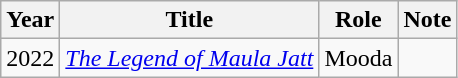<table class="wikitable">
<tr>
<th>Year</th>
<th>Title</th>
<th>Role</th>
<th>Note</th>
</tr>
<tr>
<td>2022</td>
<td><em><a href='#'>The Legend of Maula Jatt</a></em></td>
<td>Mooda</td>
<td></td>
</tr>
</table>
